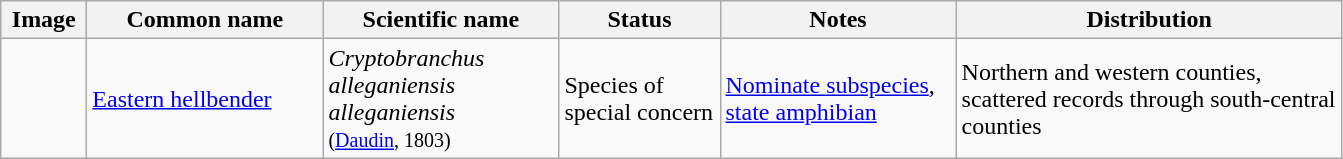<table class=wikitable>
<tr>
<th scope="col" style="width: 50px;">Image</th>
<th scope="col" style="width: 150px;">Common name</th>
<th scope="col" style="width: 150px;">Scientific name</th>
<th scope="col" style="width: 100px;">Status</th>
<th scope="col" style="width: 150px;">Notes</th>
<th scope="col" style="width: 250px;">Distribution</th>
</tr>
<tr>
<td></td>
<td><a href='#'>Eastern hellbender</a></td>
<td><em>Cryptobranchus alleganiensis alleganiensis</em><br><small>(<a href='#'>Daudin</a>, 1803)</small></td>
<td>Species of special concern</td>
<td><a href='#'>Nominate subspecies</a>, <a href='#'>state amphibian</a></td>
<td>Northern and western counties, scattered records through south-central counties</td>
</tr>
</table>
